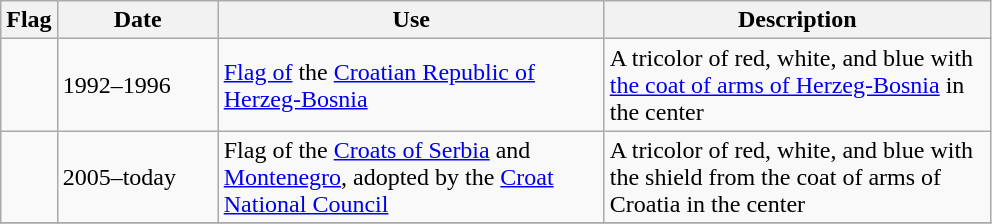<table class="wikitable">
<tr>
<th>Flag</th>
<th style="width:100px;">Date</th>
<th style="width:250px;">Use</th>
<th style="width:250px;">Description</th>
</tr>
<tr>
<td></td>
<td>1992–1996</td>
<td><a href='#'>Flag of</a> the <a href='#'>Croatian Republic of Herzeg-Bosnia</a></td>
<td>A tricolor of red, white, and blue with <a href='#'>the coat of arms of Herzeg-Bosnia</a> in the center</td>
</tr>
<tr>
<td></td>
<td>2005–today</td>
<td>Flag of the <a href='#'>Croats of Serbia</a> and <a href='#'>Montenegro</a>, adopted by the <a href='#'>Croat National Council</a></td>
<td>A tricolor of red, white, and blue with the shield from the coat of arms of Croatia in the center</td>
</tr>
<tr>
</tr>
</table>
